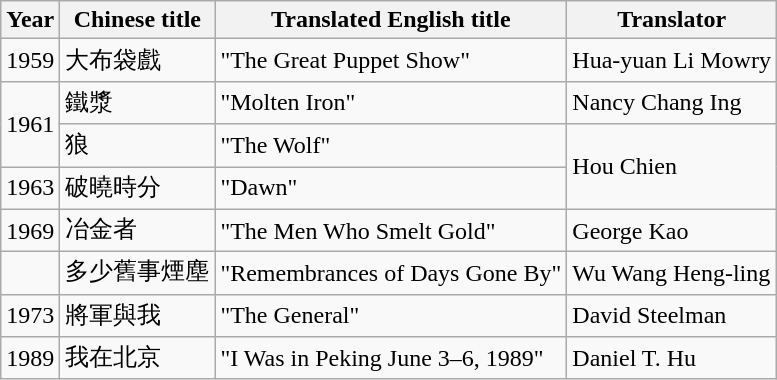<table class="wikitable" style="height: 100px">
<tr>
<th>Year</th>
<th>Chinese title</th>
<th>Translated English title</th>
<th>Translator</th>
</tr>
<tr>
<td>1959</td>
<td>大布袋戲</td>
<td>"The Great Puppet Show"</td>
<td>Hua-yuan Li Mowry</td>
</tr>
<tr>
<td rowspan=2>1961</td>
<td>鐵漿</td>
<td>"Molten Iron"</td>
<td>Nancy Chang Ing</td>
</tr>
<tr>
<td>狼</td>
<td>"The Wolf"</td>
<td rowspan=2>Hou Chien</td>
</tr>
<tr>
<td>1963</td>
<td>破曉時分</td>
<td>"Dawn"</td>
</tr>
<tr>
<td>1969</td>
<td>冶金者</td>
<td>"The Men Who Smelt Gold"</td>
<td>George Kao</td>
</tr>
<tr>
<td></td>
<td>多少舊事煙塵</td>
<td>"Remembrances of Days Gone By"</td>
<td>Wu Wang Heng-ling</td>
</tr>
<tr>
<td>1973</td>
<td>將軍與我</td>
<td>"The General"</td>
<td>David Steelman</td>
</tr>
<tr>
<td>1989</td>
<td>我在北京</td>
<td>"I Was in Peking June 3–6, 1989"</td>
<td>Daniel T. Hu</td>
</tr>
</table>
